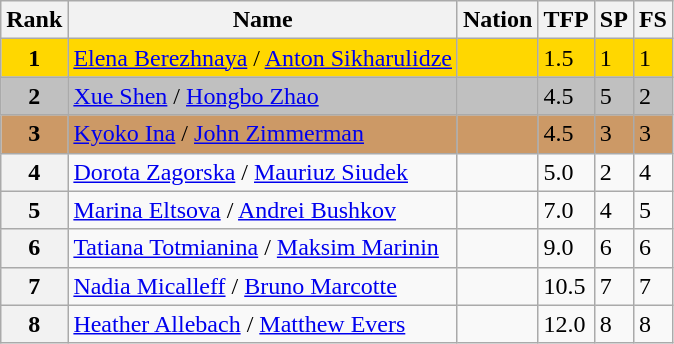<table class="wikitable">
<tr>
<th>Rank</th>
<th>Name</th>
<th>Nation</th>
<th>TFP</th>
<th>SP</th>
<th>FS</th>
</tr>
<tr bgcolor="gold">
<td align="center"><strong>1</strong></td>
<td><a href='#'>Elena Berezhnaya</a> / <a href='#'>Anton Sikharulidze</a></td>
<td></td>
<td>1.5</td>
<td>1</td>
<td>1</td>
</tr>
<tr bgcolor="silver">
<td align="center"><strong>2</strong></td>
<td><a href='#'>Xue Shen</a> / <a href='#'>Hongbo Zhao</a></td>
<td></td>
<td>4.5</td>
<td>5</td>
<td>2</td>
</tr>
<tr bgcolor="cc9966">
<td align="center"><strong>3</strong></td>
<td><a href='#'>Kyoko Ina</a> / <a href='#'>John Zimmerman</a></td>
<td></td>
<td>4.5</td>
<td>3</td>
<td>3</td>
</tr>
<tr>
<th>4</th>
<td><a href='#'>Dorota Zagorska</a> / <a href='#'>Mauriuz Siudek</a></td>
<td></td>
<td>5.0</td>
<td>2</td>
<td>4</td>
</tr>
<tr>
<th>5</th>
<td><a href='#'>Marina Eltsova</a> / <a href='#'>Andrei Bushkov</a></td>
<td></td>
<td>7.0</td>
<td>4</td>
<td>5</td>
</tr>
<tr>
<th>6</th>
<td><a href='#'>Tatiana Totmianina</a> / <a href='#'>Maksim Marinin</a></td>
<td></td>
<td>9.0</td>
<td>6</td>
<td>6</td>
</tr>
<tr>
<th>7</th>
<td><a href='#'>Nadia Micalleff</a> / <a href='#'>Bruno Marcotte</a></td>
<td></td>
<td>10.5</td>
<td>7</td>
<td>7</td>
</tr>
<tr>
<th>8</th>
<td><a href='#'>Heather Allebach</a> / <a href='#'>Matthew Evers</a></td>
<td></td>
<td>12.0</td>
<td>8</td>
<td>8</td>
</tr>
</table>
